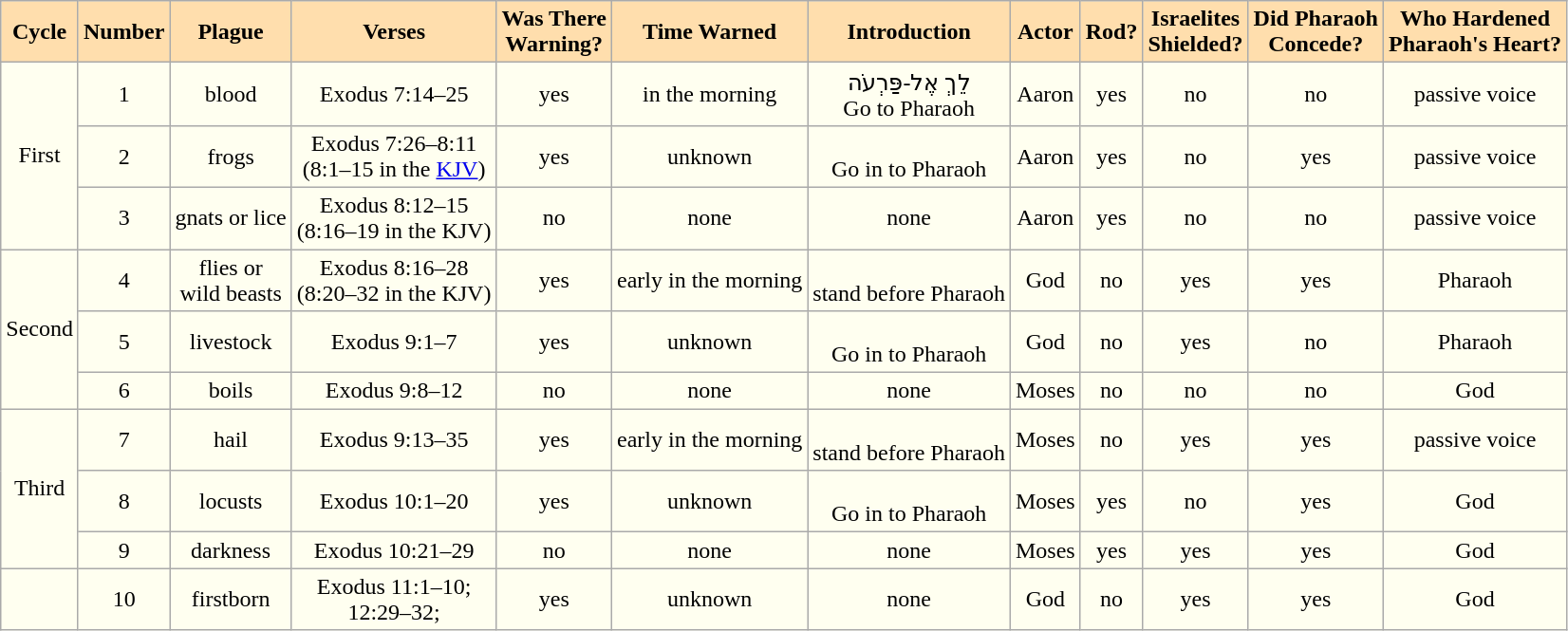<table class="wikitable" style="background:Ivory; text-align:center">
<tr>
<th style="background:Navajowhite;">Cycle</th>
<th style="background:Navajowhite;">Number</th>
<th style="background:Navajowhite;">Plague</th>
<th style="background:Navajowhite;">Verses</th>
<th style="background:Navajowhite;">Was There<br>Warning?</th>
<th style="background:Navajowhite;">Time Warned</th>
<th style="background:Navajowhite;">Introduction</th>
<th style="background:Navajowhite;">Actor</th>
<th style="background:Navajowhite;">Rod?</th>
<th style="background:Navajowhite;">Israelites<br>Shielded?</th>
<th style="background:Navajowhite;">Did Pharaoh<br>Concede?</th>
<th style="background:Navajowhite;">Who Hardened<br>Pharaoh's Heart?</th>
</tr>
<tr>
<td rowspan=3>First</td>
<td>1</td>
<td>blood</td>
<td>Exodus 7:14–25</td>
<td>yes</td>
<td>in the morning</td>
<td>לֵךְ אֶל-פַּרְעֹה<br>Go to Pharaoh</td>
<td>Aaron</td>
<td>yes</td>
<td>no</td>
<td>no</td>
<td>passive voice</td>
</tr>
<tr>
<td>2</td>
<td>frogs</td>
<td>Exodus 7:26–8:11<br>(8:1–15 in the <a href='#'>KJV</a>)</td>
<td>yes</td>
<td>unknown</td>
<td><br>Go in to Pharaoh</td>
<td>Aaron</td>
<td>yes</td>
<td>no</td>
<td>yes</td>
<td>passive voice</td>
</tr>
<tr>
<td>3</td>
<td>gnats or lice</td>
<td>Exodus 8:12–15<br>(8:16–19 in the KJV)</td>
<td>no</td>
<td>none</td>
<td>none</td>
<td>Aaron</td>
<td>yes</td>
<td>no</td>
<td>no</td>
<td>passive voice</td>
</tr>
<tr>
<td rowspan=3>Second</td>
<td>4</td>
<td>flies or<br>wild beasts</td>
<td>Exodus 8:16–28<br>(8:20–32 in the KJV)</td>
<td>yes</td>
<td>early in the morning</td>
<td><br>stand before Pharaoh</td>
<td>God</td>
<td>no</td>
<td>yes</td>
<td>yes</td>
<td>Pharaoh</td>
</tr>
<tr>
<td>5</td>
<td>livestock</td>
<td>Exodus 9:1–7</td>
<td>yes</td>
<td>unknown</td>
<td><br>Go in to Pharaoh</td>
<td>God</td>
<td>no</td>
<td>yes</td>
<td>no</td>
<td>Pharaoh</td>
</tr>
<tr>
<td>6</td>
<td>boils</td>
<td>Exodus 9:8–12</td>
<td>no</td>
<td>none</td>
<td>none</td>
<td>Moses</td>
<td>no</td>
<td>no</td>
<td>no</td>
<td>God</td>
</tr>
<tr>
<td rowspan=3>Third</td>
<td>7</td>
<td>hail</td>
<td>Exodus 9:13–35</td>
<td>yes</td>
<td>early in the morning</td>
<td><br>stand before Pharaoh</td>
<td>Moses</td>
<td>no</td>
<td>yes</td>
<td>yes</td>
<td>passive voice</td>
</tr>
<tr>
<td>8</td>
<td>locusts</td>
<td>Exodus 10:1–20</td>
<td>yes</td>
<td>unknown</td>
<td><br>Go in to Pharaoh</td>
<td>Moses</td>
<td>yes</td>
<td>no</td>
<td>yes</td>
<td>God</td>
</tr>
<tr>
<td>9</td>
<td>darkness</td>
<td>Exodus 10:21–29</td>
<td>no</td>
<td>none</td>
<td>none</td>
<td>Moses</td>
<td>yes</td>
<td>yes</td>
<td>yes</td>
<td>God</td>
</tr>
<tr>
<td></td>
<td>10</td>
<td>firstborn</td>
<td>Exodus 11:1–10;<br>12:29–32;</td>
<td>yes</td>
<td>unknown</td>
<td>none</td>
<td>God</td>
<td>no</td>
<td>yes</td>
<td>yes</td>
<td>God</td>
</tr>
</table>
